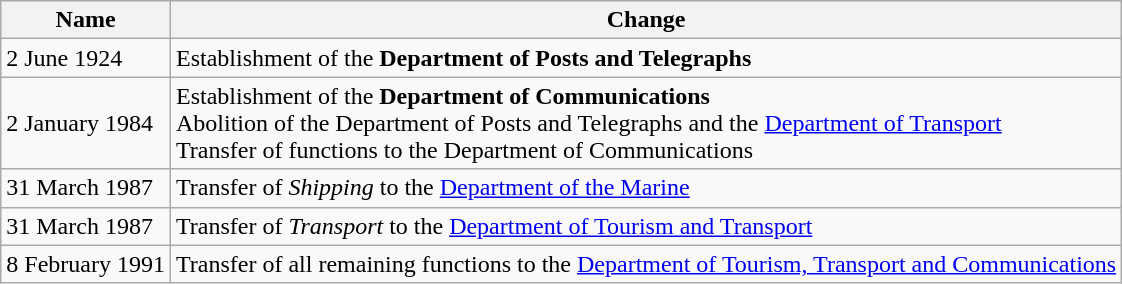<table class="wikitable">
<tr>
<th>Name</th>
<th>Change</th>
</tr>
<tr>
<td>2 June 1924</td>
<td>Establishment of the <strong>Department of Posts and Telegraphs</strong></td>
</tr>
<tr>
<td>2 January 1984</td>
<td>Establishment of the <strong>Department of Communications</strong><br>Abolition of the Department of Posts and Telegraphs and the <a href='#'>Department of Transport</a><br>Transfer of functions to the Department of Communications</td>
</tr>
<tr>
<td>31 March 1987</td>
<td>Transfer of <em>Shipping</em> to the <a href='#'>Department of the Marine</a></td>
</tr>
<tr>
<td>31 March 1987</td>
<td>Transfer of <em>Transport</em> to the <a href='#'>Department of Tourism and Transport</a></td>
</tr>
<tr>
<td>8 February 1991</td>
<td>Transfer of all remaining functions to the <a href='#'>Department of Tourism, Transport and Communications</a></td>
</tr>
</table>
